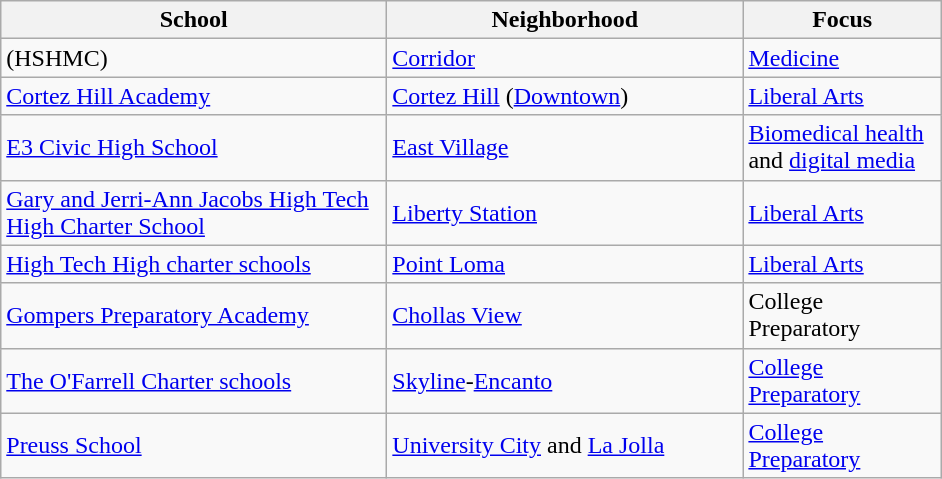<table class="wikitable">
<tr>
<th width="250">School</th>
<th width="230">Neighborhood</th>
<th width="125">Focus</th>
</tr>
<tr>
<td> (HSHMC)</td>
<td><a href='#'>Corridor</a></td>
<td><a href='#'>Medicine</a></td>
</tr>
<tr>
<td><a href='#'>Cortez Hill Academy</a></td>
<td><a href='#'>Cortez Hill</a> (<a href='#'>Downtown</a>)</td>
<td><a href='#'>Liberal Arts</a></td>
</tr>
<tr>
<td><a href='#'>E3 Civic High School</a></td>
<td><a href='#'>East Village</a></td>
<td><a href='#'>Biomedical health</a> and <a href='#'>digital media</a></td>
</tr>
<tr>
<td><a href='#'>Gary and Jerri-Ann Jacobs High Tech High Charter School</a></td>
<td><a href='#'>Liberty Station</a></td>
<td><a href='#'>Liberal Arts</a></td>
</tr>
<tr>
<td><a href='#'>High Tech High charter schools</a></td>
<td><a href='#'>Point Loma</a></td>
<td><a href='#'>Liberal Arts</a></td>
</tr>
<tr>
<td><a href='#'>Gompers Preparatory Academy</a></td>
<td><a href='#'>Chollas View</a></td>
<td>College Preparatory</td>
</tr>
<tr>
<td><a href='#'>The O'Farrell Charter schools</a></td>
<td><a href='#'>Skyline</a>-<a href='#'>Encanto</a></td>
<td><a href='#'>College Preparatory</a></td>
</tr>
<tr>
<td><a href='#'>Preuss School</a></td>
<td><a href='#'>University City</a> and <a href='#'>La Jolla</a></td>
<td><a href='#'>College Preparatory</a></td>
</tr>
</table>
